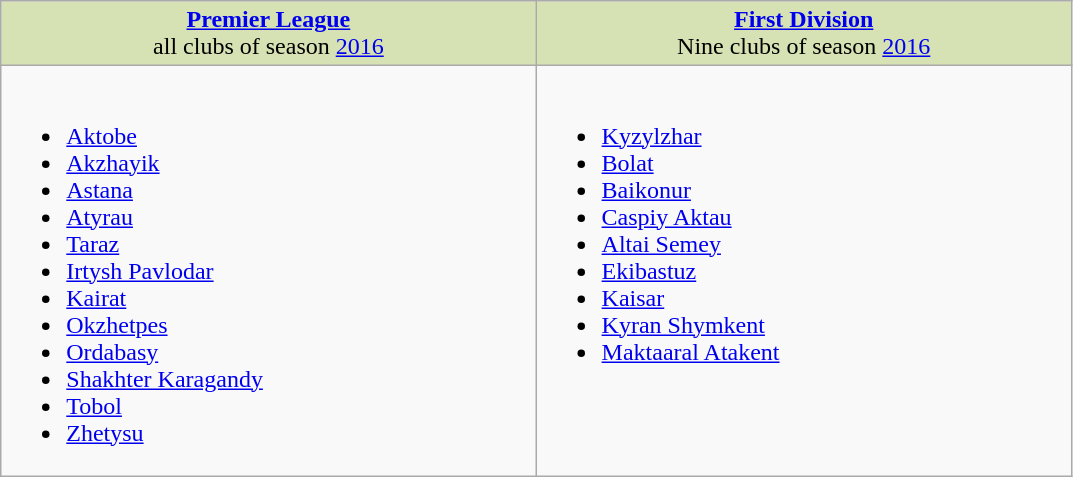<table class="wikitable">
<tr valign="top" bgcolor="#D6E2B3">
<td align="center" width="25%"><strong><a href='#'>Premier League</a></strong><br>all clubs of season <a href='#'>2016</a></td>
<td align="center" width="25%"><strong><a href='#'>First Division</a></strong><br>Nine clubs of season <a href='#'>2016</a></td>
</tr>
<tr valign="top">
<td><br><ul><li><a href='#'>Aktobe</a></li><li><a href='#'>Akzhayik</a></li><li><a href='#'>Astana</a></li><li><a href='#'>Atyrau</a></li><li><a href='#'>Taraz</a></li><li><a href='#'>Irtysh Pavlodar</a></li><li><a href='#'>Kairat</a></li><li><a href='#'>Okzhetpes</a></li><li><a href='#'>Ordabasy</a></li><li><a href='#'>Shakhter Karagandy</a></li><li><a href='#'>Tobol</a></li><li><a href='#'>Zhetysu</a></li></ul></td>
<td><br><ul><li><a href='#'>Kyzylzhar</a></li><li><a href='#'>Bolat</a></li><li><a href='#'>Baikonur</a></li><li><a href='#'>Caspiy Aktau</a></li><li><a href='#'>Altai Semey</a></li><li><a href='#'>Ekibastuz</a></li><li><a href='#'>Kaisar</a></li><li><a href='#'>Kyran Shymkent</a></li><li><a href='#'>Maktaaral Atakent</a></li></ul></td>
</tr>
</table>
